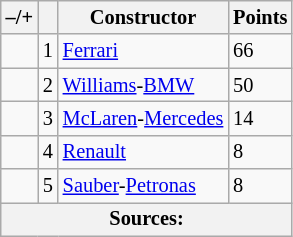<table class="wikitable" style="font-size: 85%;">
<tr>
<th scope="col">–/+</th>
<th scope="col"></th>
<th scope="col">Constructor</th>
<th scope="col">Points</th>
</tr>
<tr>
<td align="left"></td>
<td align="center">1</td>
<td> <a href='#'>Ferrari</a></td>
<td>66</td>
</tr>
<tr>
<td align="left"></td>
<td align="center">2</td>
<td> <a href='#'>Williams</a>-<a href='#'>BMW</a></td>
<td>50</td>
</tr>
<tr>
<td align="left"></td>
<td align="center">3</td>
<td> <a href='#'>McLaren</a>-<a href='#'>Mercedes</a></td>
<td>14</td>
</tr>
<tr>
<td align="left"></td>
<td align="center">4</td>
<td> <a href='#'>Renault</a></td>
<td>8</td>
</tr>
<tr>
<td align="left"></td>
<td align="center">5</td>
<td> <a href='#'>Sauber</a>-<a href='#'>Petronas</a></td>
<td>8</td>
</tr>
<tr>
<th colspan=4>Sources:</th>
</tr>
</table>
